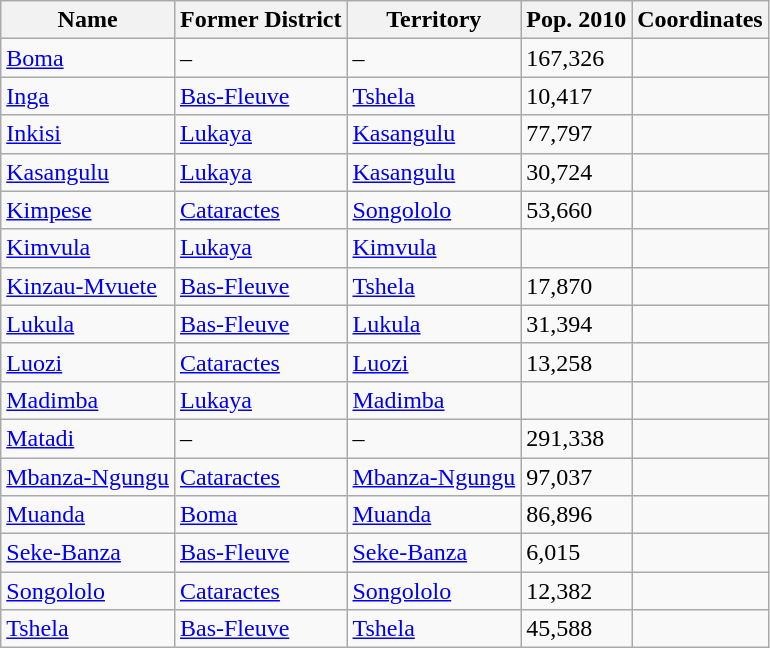<table class="wikitable sortable">
<tr>
<th>Name</th>
<th>Former District</th>
<th>Territory</th>
<th>Pop. 2010</th>
<th>Coordinates</th>
</tr>
<tr>
<td><a href='#'>Boma</a></td>
<td>–</td>
<td>–</td>
<td>167,326</td>
<td></td>
</tr>
<tr>
<td><a href='#'>Inga</a></td>
<td><a href='#'>Bas-Fleuve</a></td>
<td><a href='#'>Tshela</a></td>
<td>10,417</td>
<td></td>
</tr>
<tr>
<td><a href='#'>Inkisi</a></td>
<td><a href='#'>Lukaya</a></td>
<td><a href='#'> Kasangulu</a></td>
<td>77,797</td>
<td></td>
</tr>
<tr>
<td><a href='#'>Kasangulu</a></td>
<td><a href='#'>Lukaya</a></td>
<td><a href='#'>Kasangulu</a></td>
<td>30,724</td>
<td></td>
</tr>
<tr>
<td><a href='#'>Kimpese</a></td>
<td><a href='#'>Cataractes</a></td>
<td><a href='#'>Songololo</a></td>
<td>53,660</td>
<td></td>
</tr>
<tr>
<td><a href='#'>Kimvula</a></td>
<td><a href='#'>Lukaya</a></td>
<td><a href='#'>Kimvula</a></td>
<td></td>
<td></td>
</tr>
<tr>
<td><a href='#'>Kinzau-Mvuete</a></td>
<td><a href='#'>Bas-Fleuve</a></td>
<td><a href='#'>Tshela</a></td>
<td>17,870</td>
<td></td>
</tr>
<tr>
<td><a href='#'>Lukula</a></td>
<td><a href='#'>Bas-Fleuve</a></td>
<td><a href='#'>Lukula</a></td>
<td>31,394</td>
<td></td>
</tr>
<tr>
<td><a href='#'>Luozi</a></td>
<td><a href='#'>Cataractes</a></td>
<td><a href='#'>Luozi</a></td>
<td>13,258</td>
<td></td>
</tr>
<tr>
<td><a href='#'>Madimba</a></td>
<td><a href='#'>Lukaya</a></td>
<td><a href='#'>Madimba</a></td>
<td></td>
<td></td>
</tr>
<tr>
<td><a href='#'>Matadi</a></td>
<td>–</td>
<td>–</td>
<td>291,338</td>
<td></td>
</tr>
<tr>
<td><a href='#'>Mbanza-Ngungu</a></td>
<td><a href='#'>Cataractes</a></td>
<td><a href='#'>Mbanza-Ngungu</a></td>
<td>97,037</td>
<td></td>
</tr>
<tr>
<td><a href='#'>Muanda</a></td>
<td><a href='#'>Boma</a></td>
<td><a href='#'>Muanda</a></td>
<td>86,896</td>
<td></td>
</tr>
<tr>
<td><a href='#'>Seke-Banza</a></td>
<td><a href='#'>Bas-Fleuve</a></td>
<td><a href='#'>Seke-Banza</a></td>
<td>6,015</td>
<td></td>
</tr>
<tr>
<td><a href='#'>Songololo</a></td>
<td><a href='#'>Cataractes</a></td>
<td><a href='#'>Songololo</a></td>
<td>12,382</td>
<td></td>
</tr>
<tr>
<td><a href='#'>Tshela</a></td>
<td><a href='#'>Bas-Fleuve</a></td>
<td><a href='#'>Tshela</a></td>
<td>45,588</td>
<td></td>
</tr>
</table>
